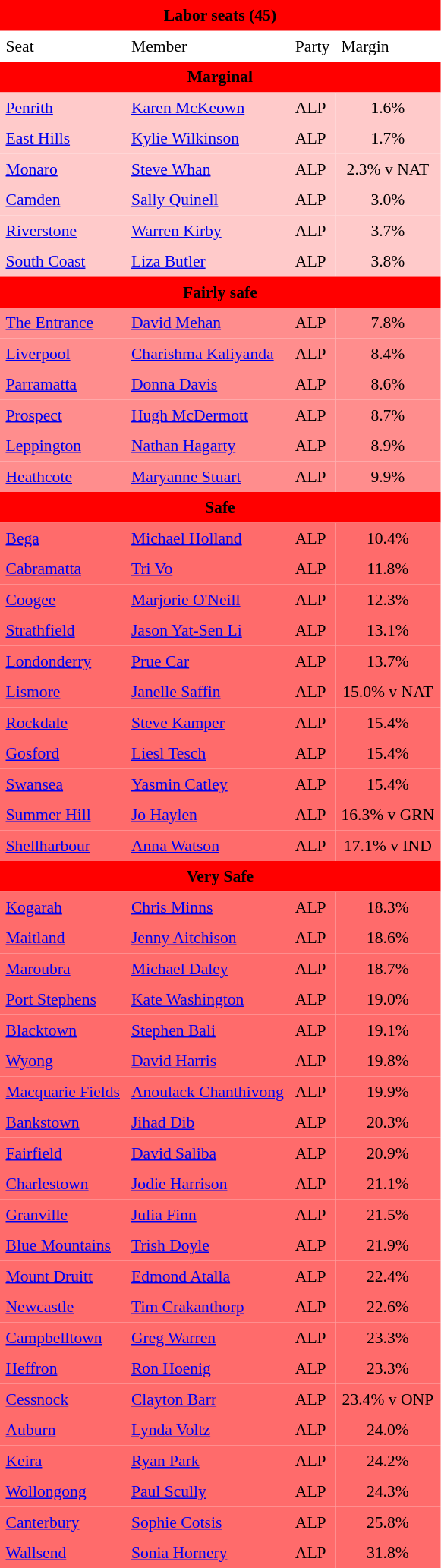<table class="wiktable "toccolours" cellpadding="5" cellspacing="0" style="float:left; margin-right:.4em; margin-top:.4em; font-size:90%;">
<tr>
<td colspan="4" style="text-align:center; background:red;"><span><strong>Labor seats (45)</strong></span></td>
</tr>
<tr>
<td>Seat</td>
<td>Member</td>
<td>Party</td>
<td>Margin</td>
</tr>
<tr>
<td colspan="4" style="text-align:center; background:red;"><span><strong>Marginal</strong></span></td>
</tr>
<tr>
<td style="text-align:left; background:#FFCACA;"><a href='#'>Penrith</a></td>
<td style="text-align:left; background:#FFCACA;"><a href='#'>Karen McKeown</a></td>
<td style="text-align:left; background:#FFCACA;">ALP</td>
<td style="text-align:center; background:#FFCACA;">1.6%</td>
</tr>
<tr>
<td style="text-align:left; background:#FFCACA;"><a href='#'>East Hills</a></td>
<td style="text-align:left; background:#FFCACA;"><a href='#'>Kylie Wilkinson</a></td>
<td style="text-align:left; background:#FFCACA;">ALP</td>
<td style="text-align:center; background:#FFCACA;">1.7%</td>
</tr>
<tr>
<td style="text-align:left; background:#FFCACA;"><a href='#'>Monaro</a></td>
<td style="text-align:left; background:#FFCACA;"><a href='#'>Steve Whan</a></td>
<td style="text-align:left; background:#FFCACA;">ALP</td>
<td style="text-align:center; background:#FFCACA;">2.3% v NAT</td>
</tr>
<tr>
<td style="text-align:left; background:#FFCACA;"><a href='#'>Camden</a></td>
<td style="text-align:left; background:#FFCACA;"><a href='#'>Sally Quinell</a></td>
<td style="text-align:left; background:#FFCACA;">ALP</td>
<td style="text-align:center; background:#FFCACA;">3.0%</td>
</tr>
<tr>
<td style="text-align:left; background:#FFCACA;"><a href='#'>Riverstone</a></td>
<td style="text-align:left; background:#FFCACA;"><a href='#'>Warren Kirby</a></td>
<td style="text-align:left; background:#FFCACA;">ALP</td>
<td style="text-align:center; background:#FFCACA;">3.7%</td>
</tr>
<tr>
<td style="text-align:left; background:#FFCACA;"><a href='#'>South Coast</a></td>
<td style="text-align:left; background:#FFCACA;"><a href='#'>Liza Butler</a></td>
<td style="text-align:left; background:#FFCACA;">ALP</td>
<td style="text-align:center; background:#FFCACA;">3.8%</td>
</tr>
<tr>
<td colspan="4" style="text-align:center; background:red;"><span><strong>Fairly safe</strong></span></td>
</tr>
<tr>
<td style="text-align:left; background:#FF8D8D;"><a href='#'>The Entrance</a></td>
<td style="text-align:left; background:#FF8D8D;"><a href='#'>David Mehan</a></td>
<td style="text-align:left; background:#FF8D8D;">ALP</td>
<td style="text-align:center; background:#FF8D8D;">7.8%</td>
</tr>
<tr>
<td style="text-align:left; background:#FF8D8D;"><a href='#'>Liverpool</a></td>
<td style="text-align:left; background:#FF8D8D;"><a href='#'>Charishma Kaliyanda</a></td>
<td style="text-align:left; background:#FF8D8D;">ALP</td>
<td style="text-align:center; background:#FF8D8D;">8.4%</td>
</tr>
<tr>
<td style="text-align:left; background:#FF8D8D;"><a href='#'>Parramatta</a></td>
<td style="text-align:left; background:#FF8D8D;"><a href='#'>Donna Davis</a></td>
<td style="text-align:left; background:#FF8D8D;">ALP</td>
<td style="text-align:center; background:#FF8D8D;">8.6%</td>
</tr>
<tr>
<td style="text-align:left; background:#FF8D8D;"><a href='#'>Prospect</a></td>
<td style="text-align:left; background:#FF8D8D;"><a href='#'>Hugh McDermott</a></td>
<td style="text-align:left; background:#FF8D8D;">ALP</td>
<td style="text-align:center; background:#FF8D8D;">8.7%</td>
</tr>
<tr>
<td style="text-align:left; background:#FF8D8D;"><a href='#'>Leppington</a></td>
<td style="text-align:left; background:#FF8D8D;"><a href='#'>Nathan Hagarty</a></td>
<td style="text-align:left; background:#FF8D8D;">ALP</td>
<td style="text-align:center; background:#FF8D8D;">8.9%</td>
</tr>
<tr>
<td style="text-align:left; background:#FF8D8D;"><a href='#'>Heathcote</a></td>
<td style="text-align:left; background:#FF8D8D;"><a href='#'>Maryanne Stuart</a></td>
<td style="text-align:left; background:#FF8D8D;">ALP</td>
<td style="text-align:center; background:#FF8D8D;">9.9%</td>
</tr>
<tr>
<td colspan="4" style="text-align:center; background:red;"><span><strong>Safe</strong></span></td>
</tr>
<tr>
<td style="text-align:left; background:#FF6B6B;"><a href='#'>Bega</a></td>
<td style="text-align:left; background:#FF6B6B;"><a href='#'>Michael Holland</a></td>
<td style="text-align:left; background:#FF6B6B;">ALP</td>
<td style="text-align:center; background:#FF6B6B;">10.4%</td>
</tr>
<tr>
<td style="text-align:left; background:#FF6B6B;"><a href='#'>Cabramatta</a></td>
<td style="text-align:left; background:#FF6B6B;"><a href='#'>Tri Vo</a></td>
<td style="text-align:left; background:#FF6B6B;">ALP</td>
<td style="text-align:center; background:#FF6B6B;">11.8%</td>
</tr>
<tr>
<td style="text-align:left; background:#FF6B6B;"><a href='#'>Coogee</a></td>
<td style="text-align:left; background:#FF6B6B;"><a href='#'>Marjorie O'Neill</a></td>
<td style="text-align:left; background:#FF6B6B;">ALP</td>
<td style="text-align:center; background:#FF6B6B;">12.3%</td>
</tr>
<tr>
<td style="text-align:left; background:#FF6B6B;"><a href='#'>Strathfield</a></td>
<td style="text-align:left; background:#FF6B6B;"><a href='#'>Jason Yat-Sen Li</a></td>
<td style="text-align:left; background:#FF6B6B;">ALP</td>
<td style="text-align:center; background:#FF6B6B;">13.1%</td>
</tr>
<tr>
<td style="text-align:left; background:#FF6B6B;"><a href='#'>Londonderry</a></td>
<td style="text-align:left; background:#FF6B6B;"><a href='#'>Prue Car</a></td>
<td style="text-align:left; background:#FF6B6B;">ALP</td>
<td style="text-align:center; background:#FF6B6B;">13.7%</td>
</tr>
<tr>
<td style="text-align:left; background:#FF6B6B;"><a href='#'>Lismore</a></td>
<td style="text-align:left; background:#FF6B6B;"><a href='#'>Janelle Saffin</a></td>
<td style="text-align:left; background:#FF6B6B;">ALP</td>
<td style="text-align:center; background:#FF6B6B;">15.0% v NAT</td>
</tr>
<tr>
<td style="text-align:left; background:#FF6B6B;"><a href='#'>Rockdale</a></td>
<td style="text-align:left; background:#FF6B6B;"><a href='#'>Steve Kamper</a></td>
<td style="text-align:left; background:#FF6B6B;">ALP</td>
<td style="text-align:center; background:#FF6B6B;">15.4%</td>
</tr>
<tr>
<td style="text-align:left; background:#FF6B6B;"><a href='#'>Gosford</a></td>
<td style="text-align:left; background:#FF6B6B;"><a href='#'>Liesl Tesch</a></td>
<td style="text-align:left; background:#FF6B6B;">ALP</td>
<td style="text-align:center; background:#FF6B6B;">15.4%</td>
</tr>
<tr>
<td style="text-align:left; background:#FF6B6B;"><a href='#'>Swansea</a></td>
<td style="text-align:left; background:#FF6B6B;"><a href='#'>Yasmin Catley</a></td>
<td style="text-align:left; background:#FF6B6B;">ALP</td>
<td style="text-align:center; background:#FF6B6B;">15.4%</td>
</tr>
<tr>
<td style="text-align:left; background:#FF6B6B;"><a href='#'>Summer Hill</a></td>
<td style="text-align:left; background:#FF6B6B;"><a href='#'>Jo Haylen</a></td>
<td style="text-align:left; background:#FF6B6B;">ALP</td>
<td style="text-align:center; background:#FF6B6B;">16.3% v GRN</td>
</tr>
<tr>
<td style="text-align:left; background:#FF6B6B;"><a href='#'>Shellharbour</a></td>
<td style="text-align:left; background:#FF6B6B;"><a href='#'>Anna Watson</a></td>
<td style="text-align:left; background:#FF6B6B;">ALP</td>
<td style="text-align:center; background:#FF6B6B;">17.1% v IND</td>
</tr>
<tr>
<td colspan="4" style="text-align:center; background:red;"><span><strong>Very Safe</strong></span></td>
</tr>
<tr>
<td style="text-align:left; background:#FF6B6B;"><a href='#'>Kogarah</a></td>
<td style="text-align:left; background:#FF6B6B;"><a href='#'>Chris Minns</a></td>
<td style="text-align:left; background:#FF6B6B;">ALP</td>
<td style="text-align:center; background:#FF6B6B;">18.3%</td>
</tr>
<tr>
<td style="text-align:left; background:#FF6B6B;"><a href='#'>Maitland</a></td>
<td style="text-align:left; background:#FF6B6B;"><a href='#'>Jenny Aitchison</a></td>
<td style="text-align:left; background:#FF6B6B;">ALP</td>
<td style="text-align:center; background:#FF6B6B;">18.6%</td>
</tr>
<tr>
<td style="text-align:left; background:#FF6B6B;"><a href='#'>Maroubra</a></td>
<td style="text-align:left; background:#FF6B6B;"><a href='#'>Michael Daley</a></td>
<td style="text-align:left; background:#FF6B6B;">ALP</td>
<td style="text-align:center; background:#FF6B6B;">18.7%</td>
</tr>
<tr>
<td style="text-align:left; background:#FF6B6B;"><a href='#'>Port Stephens</a></td>
<td style="text-align:left; background:#FF6B6B;"><a href='#'>Kate Washington</a></td>
<td style="text-align:left; background:#FF6B6B;">ALP</td>
<td style="text-align:center; background:#FF6B6B;">19.0%</td>
</tr>
<tr>
<td style="text-align:left; background:#FF6B6B;"><a href='#'>Blacktown</a></td>
<td style="text-align:left; background:#FF6B6B;"><a href='#'>Stephen Bali</a></td>
<td style="text-align:left; background:#FF6B6B;">ALP</td>
<td style="text-align:center; background:#FF6B6B;">19.1%</td>
</tr>
<tr>
<td style="text-align:left; background:#FF6B6B;"><a href='#'>Wyong</a></td>
<td style="text-align:left; background:#FF6B6B;"><a href='#'>David Harris</a></td>
<td style="text-align:left; background:#FF6B6B;">ALP</td>
<td style="text-align:center; background:#FF6B6B;">19.8%</td>
</tr>
<tr>
<td style="text-align:left; background:#FF6B6B;"><a href='#'>Macquarie Fields</a></td>
<td style="text-align:left; background:#FF6B6B;"><a href='#'>Anoulack Chanthivong</a></td>
<td style="text-align:left; background:#FF6B6B;">ALP</td>
<td style="text-align:center; background:#FF6B6B;">19.9%</td>
</tr>
<tr>
<td style="text-align:left; background:#FF6B6B;"><a href='#'>Bankstown</a></td>
<td style="text-align:left; background:#FF6B6B;"><a href='#'>Jihad Dib</a></td>
<td style="text-align:left; background:#FF6B6B;">ALP</td>
<td style="text-align:center; background:#FF6B6B;">20.3%</td>
</tr>
<tr>
<td style="text-align:left; background:#FF6B6B;"><a href='#'>Fairfield</a></td>
<td style="text-align:left; background:#FF6B6B;"><a href='#'>David Saliba</a></td>
<td style="text-align:left; background:#FF6B6B;">ALP</td>
<td style="text-align:center; background:#FF6B6B;">20.9%</td>
</tr>
<tr>
<td style="text-align:left; background:#FF6B6B;"><a href='#'>Charlestown</a></td>
<td style="text-align:left; background:#FF6B6B;"><a href='#'>Jodie Harrison</a></td>
<td style="text-align:left; background:#FF6B6B;">ALP</td>
<td style="text-align:center; background:#FF6B6B;">21.1%</td>
</tr>
<tr>
<td style="text-align:left; background:#FF6B6B;"><a href='#'>Granville</a></td>
<td style="text-align:left; background:#FF6B6B;"><a href='#'>Julia Finn</a></td>
<td style="text-align:left; background:#FF6B6B;">ALP</td>
<td style="text-align:center; background:#FF6B6B;">21.5%</td>
</tr>
<tr>
<td style="text-align:left; background:#FF6B6B;"><a href='#'>Blue Mountains</a></td>
<td style="text-align:left; background:#FF6B6B;"><a href='#'>Trish Doyle</a></td>
<td style="text-align:left; background:#FF6B6B;">ALP</td>
<td style="text-align:center; background:#FF6B6B;">21.9%</td>
</tr>
<tr>
<td style="text-align:left; background:#FF6B6B;"><a href='#'>Mount Druitt</a></td>
<td style="text-align:left; background:#FF6B6B;"><a href='#'>Edmond Atalla</a></td>
<td style="text-align:left; background:#FF6B6B;">ALP</td>
<td style="text-align:center; background:#FF6B6B;">22.4%</td>
</tr>
<tr>
<td style="text-align:left; background:#FF6B6B;"><a href='#'>Newcastle</a></td>
<td style="text-align:left; background:#FF6B6B;"><a href='#'>Tim Crakanthorp</a></td>
<td style="text-align:left; background:#FF6B6B;">ALP</td>
<td style="text-align:center; background:#FF6B6B;">22.6%</td>
</tr>
<tr>
<td style="text-align:left; background:#FF6B6B;"><a href='#'>Campbelltown</a></td>
<td style="text-align:left; background:#FF6B6B;"><a href='#'>Greg Warren</a></td>
<td style="text-align:left; background:#FF6B6B;">ALP</td>
<td style="text-align:center; background:#FF6B6B;">23.3%</td>
</tr>
<tr>
<td style="text-align:left; background:#FF6B6B;"><a href='#'>Heffron</a></td>
<td style="text-align:left; background:#FF6B6B;"><a href='#'>Ron Hoenig</a></td>
<td style="text-align:left; background:#FF6B6B;">ALP</td>
<td style="text-align:center; background:#FF6B6B;">23.3%</td>
</tr>
<tr>
<td style="text-align:left; background:#FF6B6B;"><a href='#'>Cessnock</a></td>
<td style="text-align:left; background:#FF6B6B;"><a href='#'>Clayton Barr</a></td>
<td style="text-align:left; background:#FF6B6B;">ALP</td>
<td style="text-align:center; background:#FF6B6B;">23.4% v ONP</td>
</tr>
<tr>
<td style="text-align:left; background:#FF6B6B;"><a href='#'>Auburn</a></td>
<td style="text-align:left; background:#FF6B6B;"><a href='#'>Lynda Voltz</a></td>
<td style="text-align:left; background:#FF6B6B;">ALP</td>
<td style="text-align:center; background:#FF6B6B;">24.0%</td>
</tr>
<tr>
<td style="text-align:left; background:#FF6B6B;"><a href='#'>Keira</a></td>
<td style="text-align:left; background:#FF6B6B;"><a href='#'>Ryan Park</a></td>
<td style="text-align:left; background:#FF6B6B;">ALP</td>
<td style="text-align:center; background:#FF6B6B;">24.2%</td>
</tr>
<tr>
<td style="text-align:left; background:#FF6B6B;"><a href='#'>Wollongong</a></td>
<td style="text-align:left; background:#FF6B6B;"><a href='#'>Paul Scully</a></td>
<td style="text-align:left; background:#FF6B6B;">ALP</td>
<td style="text-align:center; background:#FF6B6B;">24.3%</td>
</tr>
<tr>
<td style="text-align:left; background:#FF6B6B;"><a href='#'>Canterbury</a></td>
<td style="text-align:left; background:#FF6B6B;"><a href='#'>Sophie Cotsis</a></td>
<td style="text-align:left; background:#FF6B6B;">ALP</td>
<td style="text-align:center; background:#FF6B6B;">25.8%</td>
</tr>
<tr>
<td style="text-align:left; background:#FF6B6B;"><a href='#'>Wallsend</a></td>
<td style="text-align:left; background:#FF6B6B;"><a href='#'>Sonia Hornery</a></td>
<td style="text-align:left; background:#FF6B6B;">ALP</td>
<td style="text-align:center; background:#FF6B6B;">31.8%</td>
</tr>
</table>
